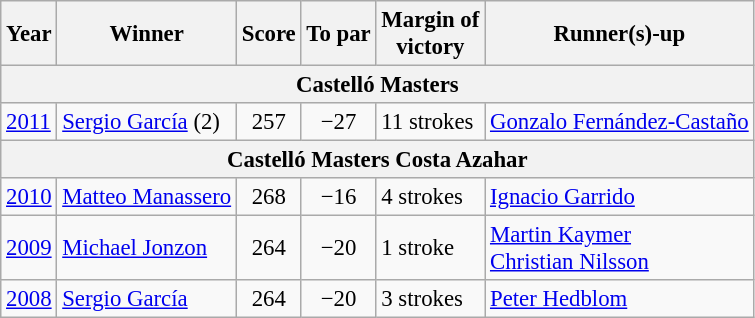<table class=wikitable style="font-size:95%">
<tr>
<th>Year</th>
<th>Winner</th>
<th>Score</th>
<th>To par</th>
<th>Margin of<br>victory</th>
<th>Runner(s)-up</th>
</tr>
<tr>
<th colspan=7>Castelló Masters</th>
</tr>
<tr>
<td><a href='#'>2011</a></td>
<td> <a href='#'>Sergio García</a> (2)</td>
<td align=center>257</td>
<td align=center>−27</td>
<td>11 strokes</td>
<td> <a href='#'>Gonzalo Fernández-Castaño</a></td>
</tr>
<tr>
<th colspan=7>Castelló Masters Costa Azahar</th>
</tr>
<tr>
<td><a href='#'>2010</a></td>
<td> <a href='#'>Matteo Manassero</a></td>
<td align=center>268</td>
<td align=center>−16</td>
<td>4 strokes</td>
<td> <a href='#'>Ignacio Garrido</a></td>
</tr>
<tr>
<td><a href='#'>2009</a></td>
<td> <a href='#'>Michael Jonzon</a></td>
<td align=center>264</td>
<td align=center>−20</td>
<td>1 stroke</td>
<td> <a href='#'>Martin Kaymer</a><br> <a href='#'>Christian Nilsson</a></td>
</tr>
<tr>
<td><a href='#'>2008</a></td>
<td> <a href='#'>Sergio García</a></td>
<td align=center>264</td>
<td align=center>−20</td>
<td>3 strokes</td>
<td> <a href='#'>Peter Hedblom</a></td>
</tr>
</table>
